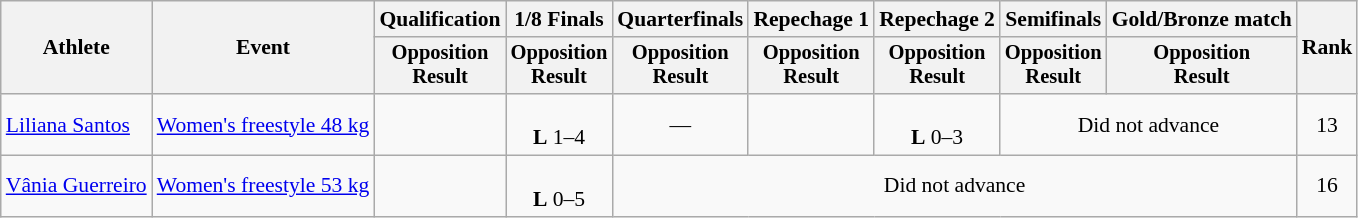<table class=wikitable style="font-size:90%; text-align:center;">
<tr>
<th rowspan=2>Athlete</th>
<th rowspan=2>Event</th>
<th>Qualification</th>
<th>1/8 Finals</th>
<th>Quarterfinals</th>
<th>Repechage 1</th>
<th>Repechage 2</th>
<th>Semifinals</th>
<th>Gold/Bronze match</th>
<th rowspan=2>Rank</th>
</tr>
<tr style="font-size:95%;">
<th>Opposition<br>Result</th>
<th>Opposition<br>Result</th>
<th>Opposition<br>Result</th>
<th>Opposition<br>Result</th>
<th>Opposition<br>Result</th>
<th>Opposition<br>Result</th>
<th>Opposition<br>Result</th>
</tr>
<tr>
<td align=left><a href='#'>Liliana Santos</a></td>
<td align=left><a href='#'>Women's freestyle 48 kg</a></td>
<td></td>
<td><br><strong>L</strong> 1–4 </td>
<td>—</td>
<td></td>
<td><br><strong>L</strong> 0–3 </td>
<td colspan=2>Did not advance</td>
<td>13</td>
</tr>
<tr>
<td align=left><a href='#'>Vânia Guerreiro</a></td>
<td align=left><a href='#'>Women's freestyle 53 kg</a></td>
<td></td>
<td><br><strong>L</strong> 0–5 </td>
<td colspan=5>Did not advance</td>
<td>16</td>
</tr>
</table>
